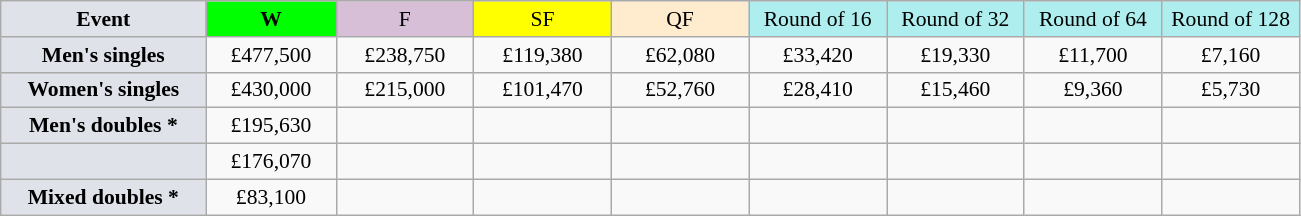<table class=wikitable style=font-size:90%;text-align:center>
<tr>
<td style="width:130px; background:#dfe2e9;"><strong>Event</strong></td>
<td style="width:80px; background:lime;"><strong>W</strong></td>
<td style="width:85px; background:thistle;">F</td>
<td style="width:85px; background:#ff0;">SF</td>
<td style="width:85px; background:#ffebcd;">QF</td>
<td style="width:85px; background:#afeeee;">Round of 16</td>
<td style="width:85px; background:#afeeee;">Round of 32</td>
<td style="width:85px; background:#afeeee;">Round of 64</td>
<td style="width:85px; background:#afeeee;">Round of 128</td>
</tr>
<tr>
<td style="background:#dfe2e9;"><strong>Men's singles</strong></td>
<td>£477,500</td>
<td>£238,750</td>
<td>£119,380</td>
<td>£62,080</td>
<td>£33,420</td>
<td>£19,330</td>
<td>£11,700</td>
<td>£7,160</td>
</tr>
<tr>
<td style="background:#dfe2e9;"><strong>Women's singles</strong></td>
<td>£430,000</td>
<td>£215,000</td>
<td>£101,470</td>
<td>£52,760</td>
<td>£28,410</td>
<td>£15,460</td>
<td>£9,360</td>
<td>£5,730</td>
</tr>
<tr>
<td style="background:#dfe2e9;"><strong>Men's doubles *</strong></td>
<td>£195,630</td>
<td></td>
<td></td>
<td></td>
<td></td>
<td></td>
<td></td>
<td></td>
</tr>
<tr>
<td style="background:#dfe2e9;"><strong></strong></td>
<td>£176,070</td>
<td></td>
<td></td>
<td></td>
<td></td>
<td></td>
<td></td>
<td></td>
</tr>
<tr>
<td style="background:#dfe2e9;"><strong>Mixed doubles *</strong></td>
<td>£83,100</td>
<td></td>
<td></td>
<td></td>
<td></td>
<td></td>
<td></td>
<td></td>
</tr>
</table>
